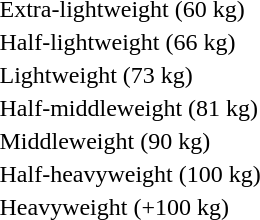<table>
<tr>
<td rowspan=2>Extra-lightweight (60 kg)<br></td>
<td rowspan=2></td>
<td rowspan=2></td>
<td></td>
</tr>
<tr>
<td></td>
</tr>
<tr>
<td rowspan=2>Half-lightweight (66 kg)<br></td>
<td rowspan=2></td>
<td rowspan=2></td>
<td></td>
</tr>
<tr>
<td></td>
</tr>
<tr>
<td rowspan=2>Lightweight (73 kg)<br></td>
<td rowspan=2></td>
<td rowspan=2></td>
<td></td>
</tr>
<tr>
<td></td>
</tr>
<tr>
<td rowspan=2>Half-middleweight (81 kg)<br></td>
<td rowspan=2></td>
<td rowspan=2></td>
<td></td>
</tr>
<tr>
<td></td>
</tr>
<tr>
<td rowspan=2>Middleweight (90 kg)<br></td>
<td rowspan=2></td>
<td rowspan=2></td>
<td></td>
</tr>
<tr>
<td></td>
</tr>
<tr>
<td rowspan=2>Half-heavyweight (100 kg)<br></td>
<td rowspan=2></td>
<td rowspan=2></td>
<td></td>
</tr>
<tr>
<td></td>
</tr>
<tr>
<td rowspan=2>Heavyweight (+100 kg)<br></td>
<td rowspan=2></td>
<td rowspan=2></td>
<td></td>
</tr>
<tr>
<td></td>
</tr>
</table>
